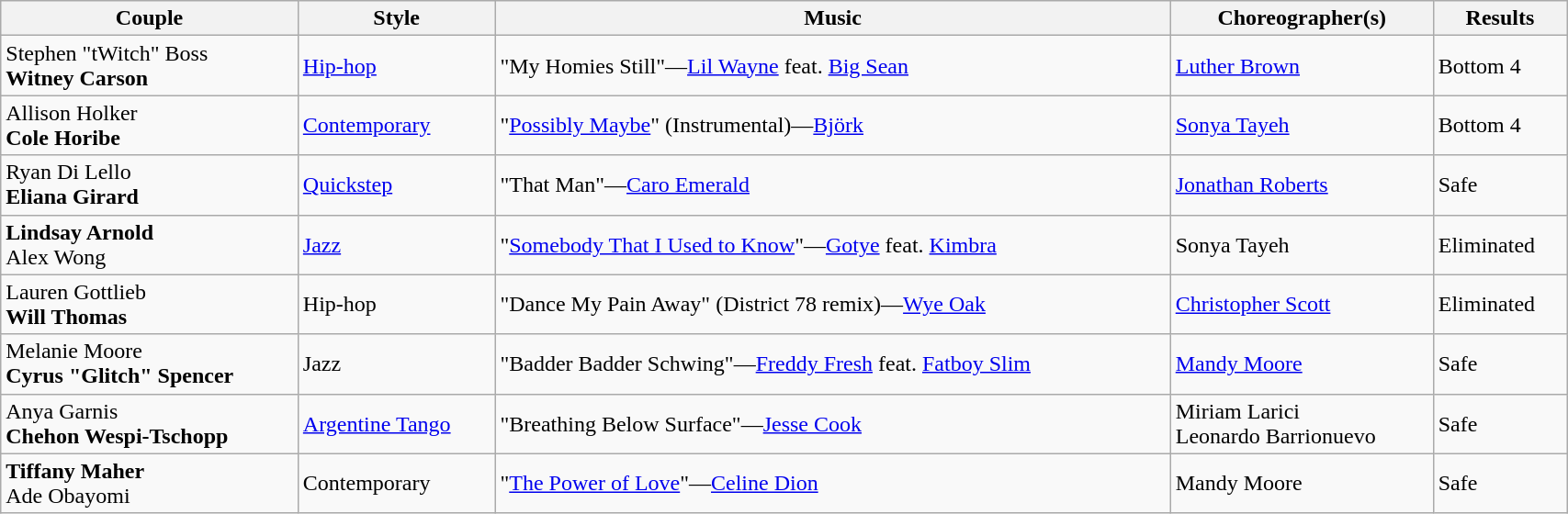<table class="wikitable" style="width:90%;">
<tr>
<th>Couple</th>
<th>Style</th>
<th>Music</th>
<th>Choreographer(s)</th>
<th>Results</th>
</tr>
<tr>
<td>Stephen "tWitch" Boss<br><strong>Witney Carson</strong></td>
<td><a href='#'>Hip-hop</a></td>
<td>"My Homies Still"—<a href='#'>Lil Wayne</a> feat. <a href='#'>Big Sean</a></td>
<td><a href='#'>Luther Brown</a></td>
<td>Bottom 4</td>
</tr>
<tr>
<td>Allison Holker<br><strong>Cole Horibe</strong></td>
<td><a href='#'>Contemporary</a></td>
<td>"<a href='#'>Possibly Maybe</a>" (Instrumental)—<a href='#'>Björk</a></td>
<td><a href='#'>Sonya Tayeh</a></td>
<td>Bottom 4</td>
</tr>
<tr>
<td>Ryan Di Lello<br><strong>Eliana Girard</strong></td>
<td><a href='#'>Quickstep</a></td>
<td>"That Man"—<a href='#'>Caro Emerald</a></td>
<td><a href='#'>Jonathan Roberts</a></td>
<td>Safe</td>
</tr>
<tr>
<td><strong>Lindsay Arnold</strong><br>Alex Wong</td>
<td><a href='#'>Jazz</a></td>
<td>"<a href='#'>Somebody That I Used to Know</a>"—<a href='#'>Gotye</a> feat. <a href='#'>Kimbra</a></td>
<td>Sonya Tayeh</td>
<td>Eliminated</td>
</tr>
<tr>
<td>Lauren Gottlieb<br><strong>Will Thomas</strong></td>
<td>Hip-hop</td>
<td>"Dance My Pain Away" (District 78 remix)—<a href='#'>Wye Oak</a></td>
<td><a href='#'>Christopher Scott</a></td>
<td>Eliminated</td>
</tr>
<tr>
<td>Melanie Moore<br><strong>Cyrus "Glitch" Spencer</strong></td>
<td>Jazz</td>
<td>"Badder Badder Schwing"—<a href='#'>Freddy Fresh</a> feat. <a href='#'>Fatboy Slim</a></td>
<td><a href='#'>Mandy Moore</a></td>
<td>Safe</td>
</tr>
<tr>
<td>Anya Garnis<br><strong>Chehon Wespi-Tschopp</strong></td>
<td><a href='#'>Argentine Tango</a></td>
<td>"Breathing Below Surface"—<a href='#'>Jesse Cook</a></td>
<td>Miriam Larici<br>Leonardo Barrionuevo</td>
<td>Safe</td>
</tr>
<tr>
<td><strong>Tiffany Maher</strong><br>Ade Obayomi</td>
<td>Contemporary</td>
<td>"<a href='#'>The Power of Love</a>"—<a href='#'>Celine Dion</a></td>
<td>Mandy Moore</td>
<td>Safe</td>
</tr>
</table>
